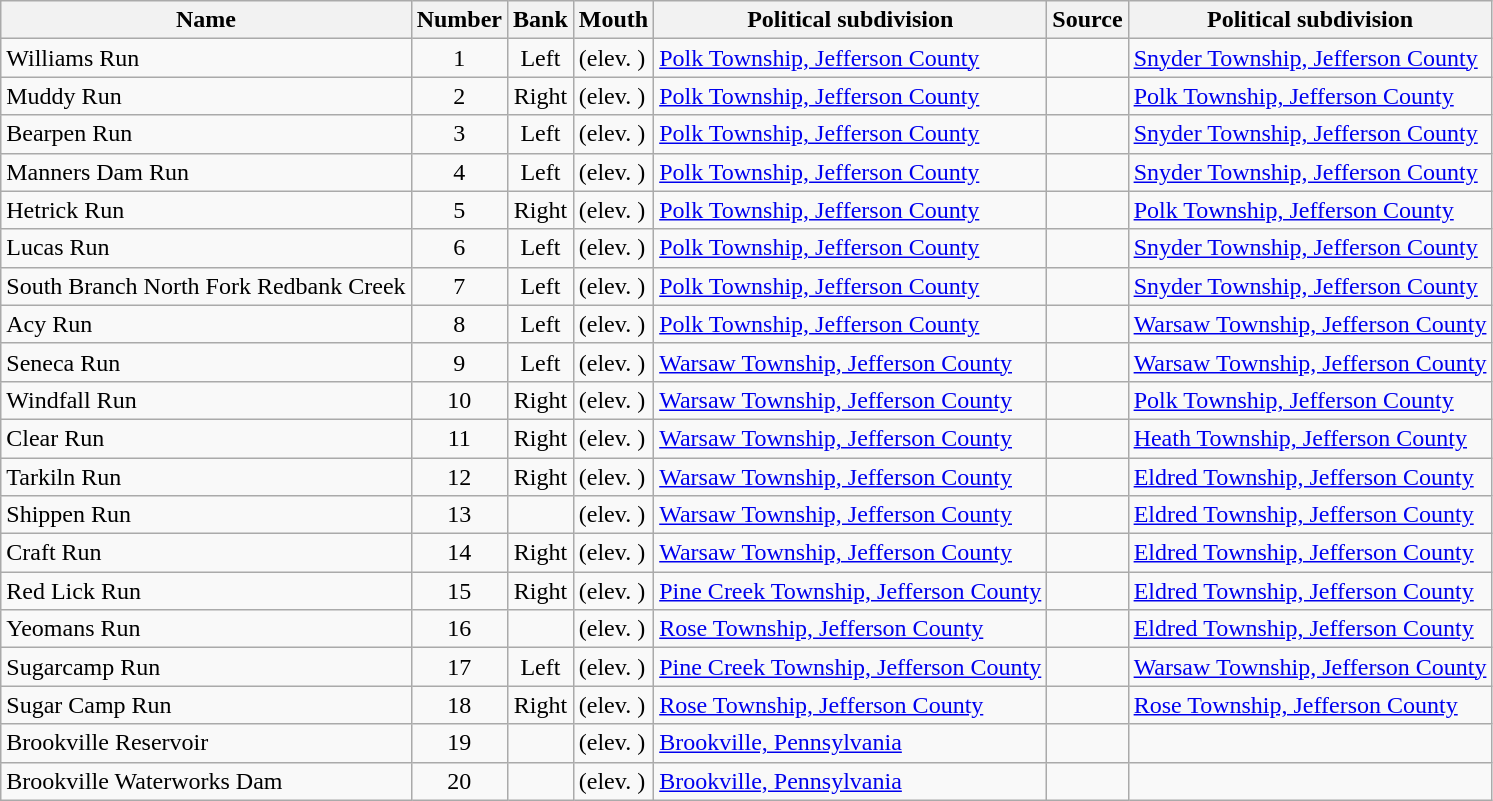<table class="wikitable sortable">
<tr>
<th>Name</th>
<th>Number</th>
<th>Bank</th>
<th>Mouth</th>
<th>Political subdivision</th>
<th>Source</th>
<th>Political subdivision</th>
</tr>
<tr>
<td>Williams Run</td>
<td style="text-align: center;">1</td>
<td style="text-align: center;">Left</td>
<td> (elev. )</td>
<td><a href='#'>Polk Township, Jefferson County</a></td>
<td></td>
<td><a href='#'>Snyder Township, Jefferson County</a></td>
</tr>
<tr>
<td>Muddy Run</td>
<td style="text-align: center;">2</td>
<td style="text-align: center;">Right</td>
<td> (elev. )</td>
<td><a href='#'>Polk Township, Jefferson County</a></td>
<td></td>
<td><a href='#'>Polk Township, Jefferson County</a></td>
</tr>
<tr>
<td>Bearpen Run</td>
<td style="text-align: center;">3</td>
<td style="text-align: center;">Left</td>
<td> (elev. )</td>
<td><a href='#'>Polk Township, Jefferson County</a></td>
<td></td>
<td><a href='#'>Snyder Township, Jefferson County</a></td>
</tr>
<tr>
<td>Manners Dam Run</td>
<td style="text-align: center;">4</td>
<td style="text-align: center;">Left</td>
<td> (elev. )</td>
<td><a href='#'>Polk Township, Jefferson County</a></td>
<td></td>
<td><a href='#'>Snyder Township, Jefferson County</a></td>
</tr>
<tr>
<td>Hetrick Run</td>
<td style="text-align: center;">5</td>
<td style="text-align: center;">Right</td>
<td> (elev. )</td>
<td><a href='#'>Polk Township, Jefferson County</a></td>
<td></td>
<td><a href='#'>Polk Township, Jefferson County</a></td>
</tr>
<tr>
<td>Lucas Run</td>
<td style="text-align: center;">6</td>
<td style="text-align: center;">Left</td>
<td> (elev. )</td>
<td><a href='#'>Polk Township, Jefferson County</a></td>
<td></td>
<td><a href='#'>Snyder Township, Jefferson County</a></td>
</tr>
<tr>
<td>South Branch North Fork Redbank Creek</td>
<td style="text-align: center;">7</td>
<td style="text-align: center;">Left</td>
<td> (elev. )</td>
<td><a href='#'>Polk Township, Jefferson County</a></td>
<td></td>
<td><a href='#'>Snyder Township, Jefferson County</a></td>
</tr>
<tr>
<td>Acy Run</td>
<td style="text-align: center;">8</td>
<td style="text-align: center;">Left</td>
<td> (elev. )</td>
<td><a href='#'>Polk Township, Jefferson County</a></td>
<td></td>
<td><a href='#'>Warsaw Township, Jefferson County</a></td>
</tr>
<tr>
<td>Seneca Run</td>
<td style="text-align: center;">9</td>
<td style="text-align: center;">Left</td>
<td> (elev. )</td>
<td><a href='#'>Warsaw Township, Jefferson County</a></td>
<td></td>
<td><a href='#'>Warsaw Township, Jefferson County</a></td>
</tr>
<tr>
<td>Windfall Run</td>
<td style="text-align: center;">10</td>
<td style="text-align: center;">Right</td>
<td> (elev. )</td>
<td><a href='#'>Warsaw Township, Jefferson County</a></td>
<td></td>
<td><a href='#'>Polk Township, Jefferson County</a></td>
</tr>
<tr>
<td>Clear Run</td>
<td style="text-align: center;">11</td>
<td style="text-align: center;">Right</td>
<td> (elev. )</td>
<td><a href='#'>Warsaw Township, Jefferson County</a></td>
<td></td>
<td><a href='#'>Heath Township, Jefferson County</a></td>
</tr>
<tr>
<td>Tarkiln Run</td>
<td style="text-align: center;">12</td>
<td style="text-align: center;">Right</td>
<td> (elev. )</td>
<td><a href='#'>Warsaw Township, Jefferson County</a></td>
<td></td>
<td><a href='#'>Eldred Township, Jefferson County</a></td>
</tr>
<tr>
<td>Shippen Run</td>
<td style="text-align: center;">13</td>
<td style="text-align: center;"></td>
<td> (elev. )</td>
<td><a href='#'>Warsaw Township, Jefferson County</a></td>
<td></td>
<td><a href='#'>Eldred Township, Jefferson County</a></td>
</tr>
<tr>
<td>Craft Run</td>
<td style="text-align: center;">14</td>
<td style="text-align: center;">Right</td>
<td> (elev. )</td>
<td><a href='#'>Warsaw Township, Jefferson County</a></td>
<td></td>
<td><a href='#'>Eldred Township, Jefferson County</a></td>
</tr>
<tr>
<td>Red Lick Run</td>
<td style="text-align: center;">15</td>
<td style="text-align: center;">Right</td>
<td> (elev. )</td>
<td><a href='#'>Pine Creek Township, Jefferson County</a></td>
<td></td>
<td><a href='#'>Eldred Township, Jefferson County</a></td>
</tr>
<tr>
<td>Yeomans Run</td>
<td style="text-align: center;">16</td>
<td style="text-align: center;"></td>
<td> (elev. )</td>
<td><a href='#'>Rose Township, Jefferson County</a></td>
<td></td>
<td><a href='#'>Eldred Township, Jefferson County</a></td>
</tr>
<tr>
<td>Sugarcamp Run</td>
<td style="text-align: center;">17</td>
<td style="text-align: center;">Left</td>
<td> (elev. )</td>
<td><a href='#'>Pine Creek Township, Jefferson County</a></td>
<td></td>
<td><a href='#'>Warsaw Township, Jefferson County</a></td>
</tr>
<tr>
<td>Sugar Camp Run</td>
<td style="text-align: center;">18</td>
<td style="text-align: center;">Right</td>
<td> (elev. )</td>
<td><a href='#'>Rose Township, Jefferson County</a></td>
<td></td>
<td><a href='#'>Rose Township, Jefferson County</a></td>
</tr>
<tr>
<td>Brookville Reservoir</td>
<td style="text-align: center;">19</td>
<td style="text-align: center;"></td>
<td> (elev. )</td>
<td><a href='#'>Brookville, Pennsylvania</a></td>
<td></td>
<td></td>
</tr>
<tr>
<td>Brookville Waterworks Dam</td>
<td style="text-align: center;">20</td>
<td style="text-align: center;"></td>
<td> (elev. )</td>
<td><a href='#'>Brookville, Pennsylvania</a></td>
<td></td>
<td></td>
</tr>
</table>
